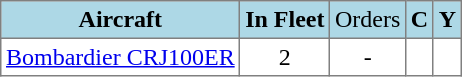<table class="toccolours" border="1" cellpadding="3" style="margin:1em auto; border-collapse:collapse">
<tr bgcolor=lightblue>
<th>Aircraft</th>
<th>In Fleet</th>
<td>Orders</td>
<th>C</th>
<th>Y</th>
</tr>
<tr>
<td><a href='#'>Bombardier CRJ100ER</a></td>
<td align="center">2</td>
<td align="center">-</td>
<td align="center"></td>
<td align="center"></td>
</tr>
</table>
